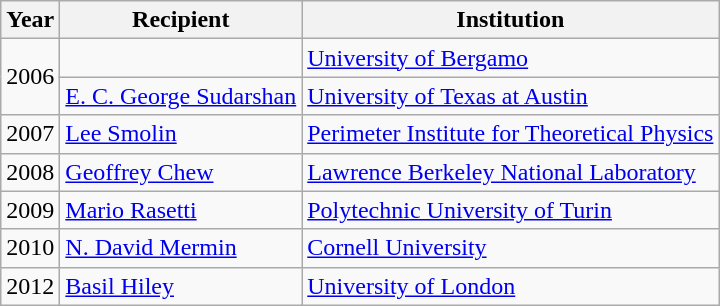<table class="wikitable">
<tr>
<th>Year</th>
<th>Recipient</th>
<th>Institution</th>
</tr>
<tr>
<td rowspan="2">2006</td>
<td></td>
<td><a href='#'>University of Bergamo</a></td>
</tr>
<tr>
<td><a href='#'>E. C. George Sudarshan</a></td>
<td><a href='#'>University of Texas at Austin</a></td>
</tr>
<tr>
<td>2007</td>
<td><a href='#'>Lee Smolin</a></td>
<td><a href='#'>Perimeter Institute for Theoretical Physics</a></td>
</tr>
<tr>
<td>2008</td>
<td><a href='#'>Geoffrey Chew</a></td>
<td><a href='#'>Lawrence Berkeley National Laboratory</a></td>
</tr>
<tr>
<td>2009</td>
<td><a href='#'>Mario Rasetti</a></td>
<td><a href='#'>Polytechnic University of Turin</a></td>
</tr>
<tr>
<td>2010</td>
<td><a href='#'>N. David Mermin</a></td>
<td><a href='#'>Cornell University</a></td>
</tr>
<tr>
<td>2012</td>
<td><a href='#'>Basil Hiley</a></td>
<td><a href='#'>University of London</a></td>
</tr>
</table>
